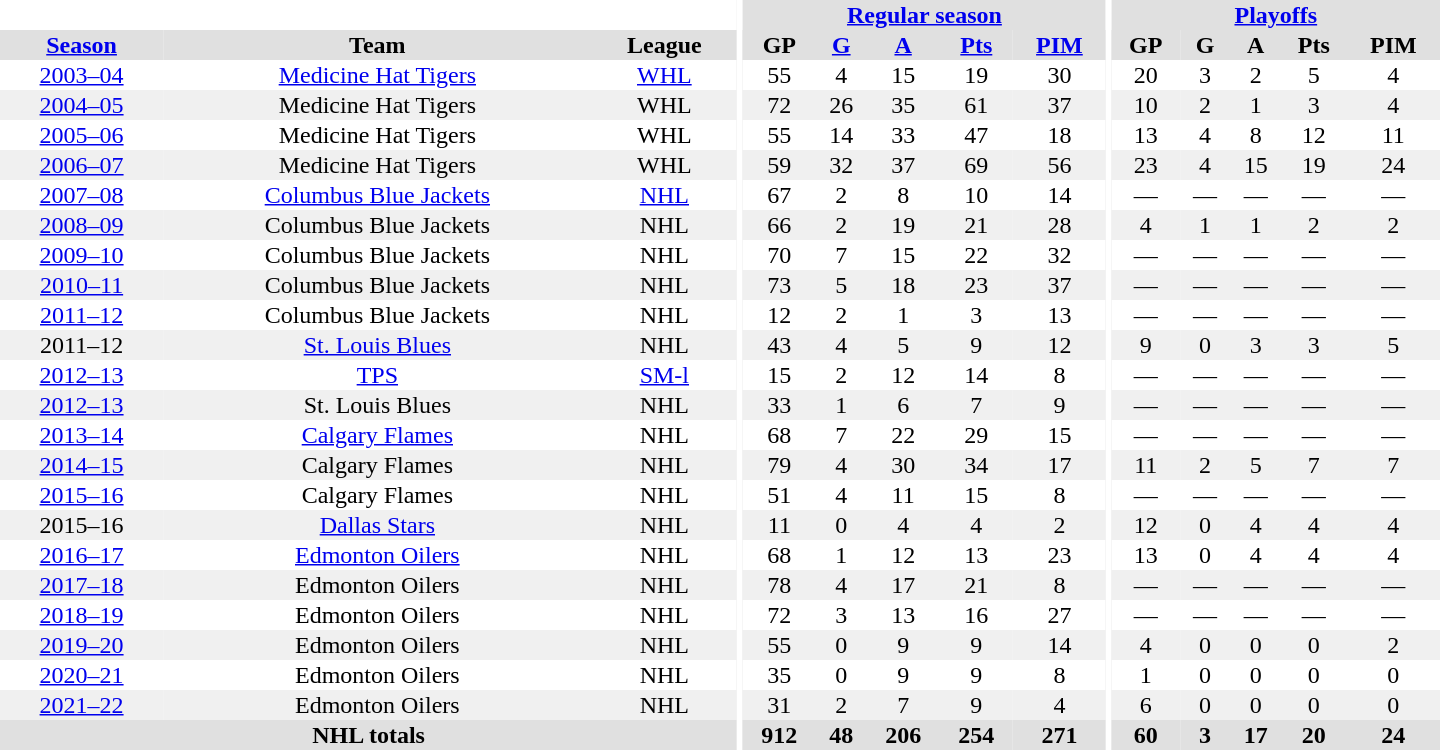<table border="0" cellpadding="1" cellspacing="0" style="text-align:center; width:60em">
<tr bgcolor="#e0e0e0">
<th colspan="3" bgcolor="#ffffff"></th>
<th rowspan="99" bgcolor="#ffffff"></th>
<th colspan="5"><a href='#'>Regular season</a></th>
<th rowspan="99" bgcolor="#ffffff"></th>
<th colspan="5"><a href='#'>Playoffs</a></th>
</tr>
<tr bgcolor="#e0e0e0">
<th><a href='#'>Season</a></th>
<th>Team</th>
<th>League</th>
<th>GP</th>
<th><a href='#'>G</a></th>
<th><a href='#'>A</a></th>
<th><a href='#'>Pts</a></th>
<th><a href='#'>PIM</a></th>
<th>GP</th>
<th>G</th>
<th>A</th>
<th>Pts</th>
<th>PIM</th>
</tr>
<tr>
<td><a href='#'>2003–04</a></td>
<td><a href='#'>Medicine Hat Tigers</a></td>
<td><a href='#'>WHL</a></td>
<td>55</td>
<td>4</td>
<td>15</td>
<td>19</td>
<td>30</td>
<td>20</td>
<td>3</td>
<td>2</td>
<td>5</td>
<td>4</td>
</tr>
<tr bgcolor="#f0f0f0">
<td><a href='#'>2004–05</a></td>
<td>Medicine Hat Tigers</td>
<td>WHL</td>
<td>72</td>
<td>26</td>
<td>35</td>
<td>61</td>
<td>37</td>
<td>10</td>
<td>2</td>
<td>1</td>
<td>3</td>
<td>4</td>
</tr>
<tr>
<td><a href='#'>2005–06</a></td>
<td>Medicine Hat Tigers</td>
<td>WHL</td>
<td>55</td>
<td>14</td>
<td>33</td>
<td>47</td>
<td>18</td>
<td>13</td>
<td>4</td>
<td>8</td>
<td>12</td>
<td>11</td>
</tr>
<tr bgcolor="#f0f0f0">
<td><a href='#'>2006–07</a></td>
<td>Medicine Hat Tigers</td>
<td>WHL</td>
<td>59</td>
<td>32</td>
<td>37</td>
<td>69</td>
<td>56</td>
<td>23</td>
<td>4</td>
<td>15</td>
<td>19</td>
<td>24</td>
</tr>
<tr>
<td><a href='#'>2007–08</a></td>
<td><a href='#'>Columbus Blue Jackets</a></td>
<td><a href='#'>NHL</a></td>
<td>67</td>
<td>2</td>
<td>8</td>
<td>10</td>
<td>14</td>
<td>—</td>
<td>—</td>
<td>—</td>
<td>—</td>
<td>—</td>
</tr>
<tr bgcolor="#f0f0f0">
<td><a href='#'>2008–09</a></td>
<td>Columbus Blue Jackets</td>
<td>NHL</td>
<td>66</td>
<td>2</td>
<td>19</td>
<td>21</td>
<td>28</td>
<td>4</td>
<td>1</td>
<td>1</td>
<td>2</td>
<td>2</td>
</tr>
<tr>
<td><a href='#'>2009–10</a></td>
<td>Columbus Blue Jackets</td>
<td>NHL</td>
<td>70</td>
<td>7</td>
<td>15</td>
<td>22</td>
<td>32</td>
<td>—</td>
<td>—</td>
<td>—</td>
<td>—</td>
<td>—</td>
</tr>
<tr bgcolor="#f0f0f0">
<td><a href='#'>2010–11</a></td>
<td>Columbus Blue Jackets</td>
<td>NHL</td>
<td>73</td>
<td>5</td>
<td>18</td>
<td>23</td>
<td>37</td>
<td>—</td>
<td>—</td>
<td>—</td>
<td>—</td>
<td>—</td>
</tr>
<tr>
<td><a href='#'>2011–12</a></td>
<td>Columbus Blue Jackets</td>
<td>NHL</td>
<td>12</td>
<td>2</td>
<td>1</td>
<td>3</td>
<td>13</td>
<td>—</td>
<td>—</td>
<td>—</td>
<td>—</td>
<td>—</td>
</tr>
<tr bgcolor="#f0f0f0">
<td>2011–12</td>
<td><a href='#'>St. Louis Blues</a></td>
<td>NHL</td>
<td>43</td>
<td>4</td>
<td>5</td>
<td>9</td>
<td>12</td>
<td>9</td>
<td>0</td>
<td>3</td>
<td>3</td>
<td>5</td>
</tr>
<tr>
<td><a href='#'>2012–13</a></td>
<td><a href='#'>TPS</a></td>
<td><a href='#'>SM-l</a></td>
<td>15</td>
<td>2</td>
<td>12</td>
<td>14</td>
<td>8</td>
<td>—</td>
<td>—</td>
<td>—</td>
<td>—</td>
<td>—</td>
</tr>
<tr bgcolor="#f0f0f0">
<td><a href='#'>2012–13</a></td>
<td>St. Louis Blues</td>
<td>NHL</td>
<td>33</td>
<td>1</td>
<td>6</td>
<td>7</td>
<td>9</td>
<td>—</td>
<td>—</td>
<td>—</td>
<td>—</td>
<td>—</td>
</tr>
<tr>
<td><a href='#'>2013–14</a></td>
<td><a href='#'>Calgary Flames</a></td>
<td>NHL</td>
<td>68</td>
<td>7</td>
<td>22</td>
<td>29</td>
<td>15</td>
<td>—</td>
<td>—</td>
<td>—</td>
<td>—</td>
<td>—</td>
</tr>
<tr bgcolor="#f0f0f0">
<td><a href='#'>2014–15</a></td>
<td>Calgary Flames</td>
<td>NHL</td>
<td>79</td>
<td>4</td>
<td>30</td>
<td>34</td>
<td>17</td>
<td>11</td>
<td>2</td>
<td>5</td>
<td>7</td>
<td>7</td>
</tr>
<tr>
<td><a href='#'>2015–16</a></td>
<td>Calgary Flames</td>
<td>NHL</td>
<td>51</td>
<td>4</td>
<td>11</td>
<td>15</td>
<td>8</td>
<td>—</td>
<td>—</td>
<td>—</td>
<td>—</td>
<td>—</td>
</tr>
<tr bgcolor="#f0f0f0">
<td>2015–16</td>
<td><a href='#'>Dallas Stars</a></td>
<td>NHL</td>
<td>11</td>
<td>0</td>
<td>4</td>
<td>4</td>
<td>2</td>
<td>12</td>
<td>0</td>
<td>4</td>
<td>4</td>
<td>4</td>
</tr>
<tr>
<td><a href='#'>2016–17</a></td>
<td><a href='#'>Edmonton Oilers</a></td>
<td>NHL</td>
<td>68</td>
<td>1</td>
<td>12</td>
<td>13</td>
<td>23</td>
<td>13</td>
<td>0</td>
<td>4</td>
<td>4</td>
<td>4</td>
</tr>
<tr bgcolor="#f0f0f0">
<td><a href='#'>2017–18</a></td>
<td>Edmonton Oilers</td>
<td>NHL</td>
<td>78</td>
<td>4</td>
<td>17</td>
<td>21</td>
<td>8</td>
<td>—</td>
<td>—</td>
<td>—</td>
<td>—</td>
<td>—</td>
</tr>
<tr>
<td><a href='#'>2018–19</a></td>
<td>Edmonton Oilers</td>
<td>NHL</td>
<td>72</td>
<td>3</td>
<td>13</td>
<td>16</td>
<td>27</td>
<td>—</td>
<td>—</td>
<td>—</td>
<td>—</td>
<td>—</td>
</tr>
<tr bgcolor="#f0f0f0">
<td><a href='#'>2019–20</a></td>
<td>Edmonton Oilers</td>
<td>NHL</td>
<td>55</td>
<td>0</td>
<td>9</td>
<td>9</td>
<td>14</td>
<td>4</td>
<td>0</td>
<td>0</td>
<td>0</td>
<td>2</td>
</tr>
<tr>
<td><a href='#'>2020–21</a></td>
<td>Edmonton Oilers</td>
<td>NHL</td>
<td>35</td>
<td>0</td>
<td>9</td>
<td>9</td>
<td>8</td>
<td>1</td>
<td>0</td>
<td>0</td>
<td>0</td>
<td>0</td>
</tr>
<tr bgcolor="#f0f0f0">
<td><a href='#'>2021–22</a></td>
<td>Edmonton Oilers</td>
<td>NHL</td>
<td>31</td>
<td>2</td>
<td>7</td>
<td>9</td>
<td>4</td>
<td>6</td>
<td>0</td>
<td>0</td>
<td>0</td>
<td>0</td>
</tr>
<tr bgcolor="#e0e0e0">
<th colspan="3">NHL totals</th>
<th>912</th>
<th>48</th>
<th>206</th>
<th>254</th>
<th>271</th>
<th>60</th>
<th>3</th>
<th>17</th>
<th>20</th>
<th>24</th>
</tr>
</table>
